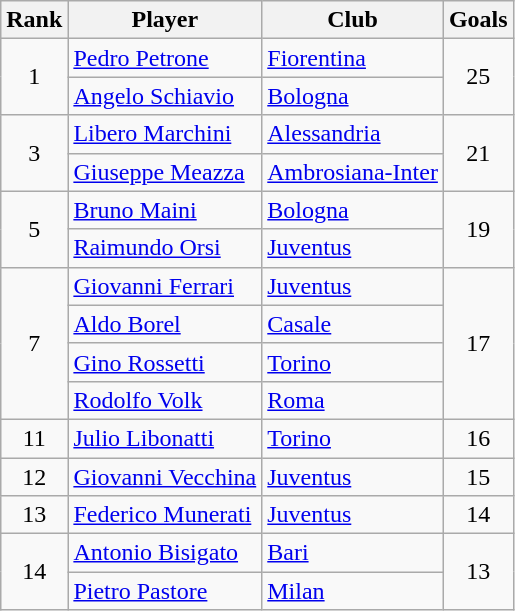<table class="wikitable" style="text-align:center">
<tr>
<th>Rank</th>
<th>Player</th>
<th>Club</th>
<th>Goals</th>
</tr>
<tr>
<td rowspan="2">1</td>
<td align="left"> <a href='#'>Pedro Petrone</a></td>
<td align="left"><a href='#'>Fiorentina</a></td>
<td rowspan="2">25</td>
</tr>
<tr>
<td align="left"> <a href='#'>Angelo Schiavio</a></td>
<td align="left"><a href='#'>Bologna</a></td>
</tr>
<tr>
<td rowspan="2">3</td>
<td align="left"> <a href='#'>Libero Marchini</a></td>
<td align="left"><a href='#'>Alessandria</a></td>
<td rowspan="2">21</td>
</tr>
<tr>
<td align="left"> <a href='#'>Giuseppe Meazza</a></td>
<td align="left"><a href='#'>Ambrosiana-Inter</a></td>
</tr>
<tr>
<td rowspan="2">5</td>
<td align="left"> <a href='#'>Bruno Maini</a></td>
<td align="left"><a href='#'>Bologna</a></td>
<td rowspan="2">19</td>
</tr>
<tr>
<td align="left">  <a href='#'>Raimundo Orsi</a></td>
<td align="left"><a href='#'>Juventus</a></td>
</tr>
<tr>
<td rowspan="4">7</td>
<td align="left"> <a href='#'>Giovanni Ferrari</a></td>
<td align="left"><a href='#'>Juventus</a></td>
<td rowspan="4">17</td>
</tr>
<tr>
<td align="left"> <a href='#'>Aldo Borel</a></td>
<td align="left"><a href='#'>Casale</a></td>
</tr>
<tr>
<td align="left"> <a href='#'>Gino Rossetti</a></td>
<td align="left"><a href='#'>Torino</a></td>
</tr>
<tr>
<td align="left"> <a href='#'>Rodolfo Volk</a></td>
<td align="left"><a href='#'>Roma</a></td>
</tr>
<tr>
<td>11</td>
<td align="left">  <a href='#'>Julio Libonatti</a></td>
<td align="left"><a href='#'>Torino</a></td>
<td>16</td>
</tr>
<tr>
<td>12</td>
<td align="left"> <a href='#'>Giovanni Vecchina</a></td>
<td align="left"><a href='#'>Juventus</a></td>
<td>15</td>
</tr>
<tr>
<td>13</td>
<td align="left"> <a href='#'>Federico Munerati</a></td>
<td align="left"><a href='#'>Juventus</a></td>
<td>14</td>
</tr>
<tr>
<td rowspan="2">14</td>
<td align="left"> <a href='#'>Antonio Bisigato</a></td>
<td align="left"><a href='#'>Bari</a></td>
<td rowspan="2">13</td>
</tr>
<tr>
<td align="left"> <a href='#'>Pietro Pastore</a></td>
<td align="left"><a href='#'>Milan</a></td>
</tr>
</table>
